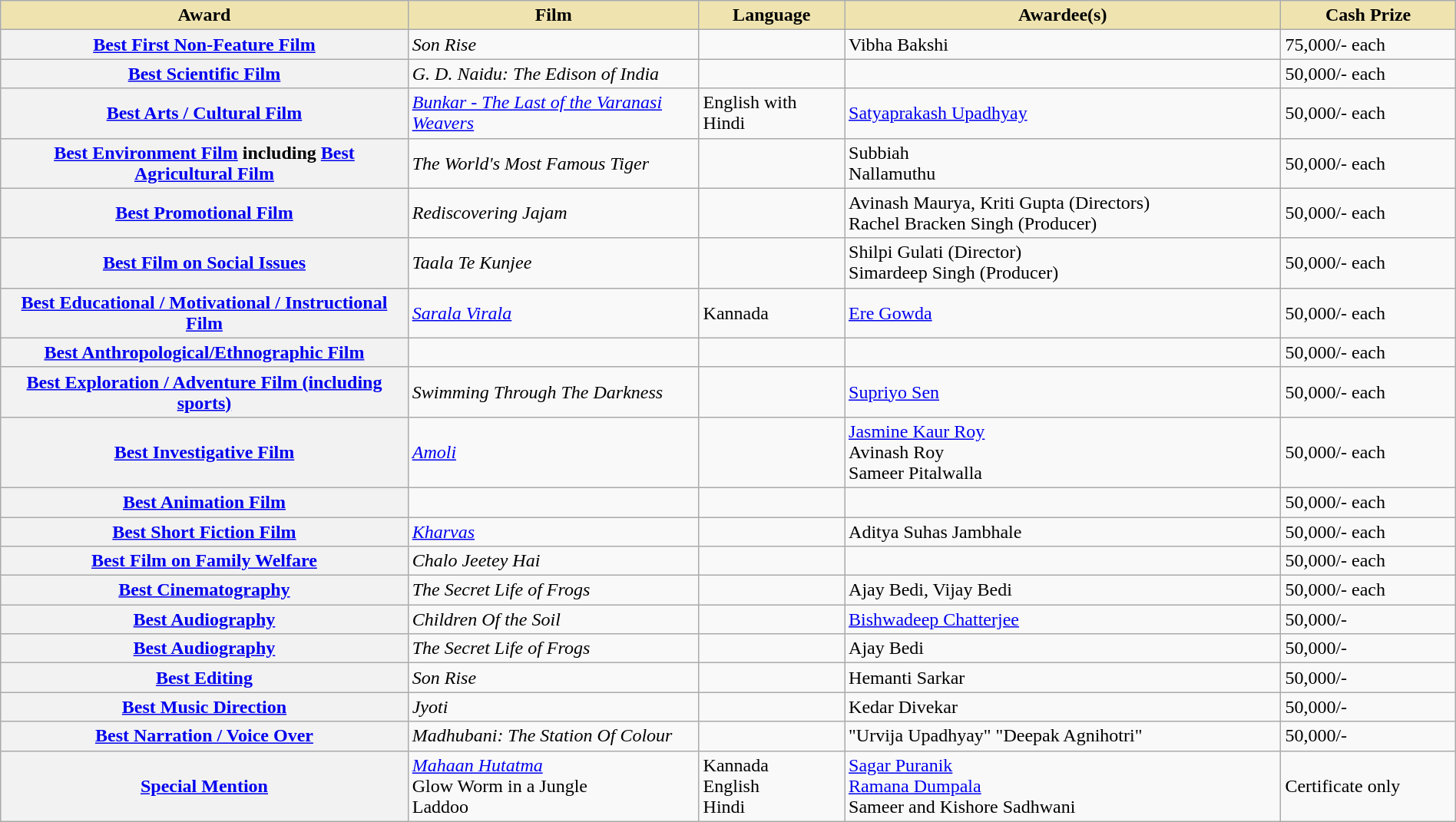<table class="wikitable plainrowheaders" style="width:100%;">
<tr>
<th style="background-color:#EFE4B0;width:28%;">Award</th>
<th style="background-color:#EFE4B0;width:20%;">Film</th>
<th style="background-color:#EFE4B0;width:10%;">Language</th>
<th style="background-color:#EFE4B0;width:30%;">Awardee(s)</th>
<th style="background-color:#EFE4B0;width:12%;">Cash Prize</th>
</tr>
<tr>
<th scope="row"><a href='#'>Best First Non-Feature Film</a></th>
<td><em>Son Rise</em></td>
<td></td>
<td>Vibha Bakshi</td>
<td> 75,000/- each</td>
</tr>
<tr>
<th scope="row"><a href='#'>Best Scientific Film</a></th>
<td><em>G. D. Naidu: The Edison of India</em></td>
<td></td>
<td></td>
<td> 50,000/- each</td>
</tr>
<tr>
<th scope="row"><a href='#'>Best Arts / Cultural Film</a></th>
<td><em><a href='#'>Bunkar - The Last of the Varanasi Weavers</a></em></td>
<td>English with Hindi</td>
<td><a href='#'>Satyaprakash Upadhyay</a></td>
<td> 50,000/- each</td>
</tr>
<tr>
<th scope="row"><a href='#'>Best Environment Film</a> including <a href='#'>Best Agricultural Film</a></th>
<td><em>The World's Most Famous Tiger</em></td>
<td></td>
<td>Subbiah<br>Nallamuthu</td>
<td> 50,000/- each</td>
</tr>
<tr>
<th scope="row"><a href='#'>Best Promotional Film</a></th>
<td><em>Rediscovering Jajam</em></td>
<td></td>
<td>Avinash Maurya, Kriti Gupta (Directors)<br>Rachel Bracken Singh (Producer)</td>
<td> 50,000/- each</td>
</tr>
<tr>
<th scope="row"><a href='#'>Best Film on Social Issues</a></th>
<td><em>Taala Te Kunjee</em></td>
<td></td>
<td>Shilpi Gulati (Director)<br>Simardeep Singh (Producer)</td>
<td> 50,000/- each</td>
</tr>
<tr>
<th scope="row"><a href='#'>Best Educational / Motivational / Instructional Film</a></th>
<td><em><a href='#'>Sarala Virala</a></em></td>
<td>Kannada</td>
<td><a href='#'>Ere Gowda</a></td>
<td> 50,000/- each</td>
</tr>
<tr>
<th scope="row"><a href='#'>Best Anthropological/Ethnographic Film</a></th>
<td></td>
<td></td>
<td></td>
<td> 50,000/- each</td>
</tr>
<tr>
<th scope="row"><a href='#'>Best Exploration / Adventure Film (including sports)</a></th>
<td><em>Swimming Through The Darkness</em></td>
<td></td>
<td><a href='#'>Supriyo Sen</a></td>
<td> 50,000/- each</td>
</tr>
<tr>
<th scope="row"><a href='#'>Best Investigative Film</a></th>
<td><em> <a href='#'>Amoli</a> </em></td>
<td></td>
<td><a href='#'>Jasmine Kaur Roy</a><br>Avinash Roy<br>Sameer Pitalwalla</td>
<td> 50,000/- each</td>
</tr>
<tr>
<th scope="row"><a href='#'>Best Animation Film</a></th>
<td></td>
<td></td>
<td></td>
<td> 50,000/- each</td>
</tr>
<tr>
<th scope="row"><a href='#'>Best Short Fiction Film</a></th>
<td><em><a href='#'>Kharvas</a></em></td>
<td></td>
<td>Aditya Suhas Jambhale</td>
<td> 50,000/- each</td>
</tr>
<tr>
<th scope="row"><a href='#'>Best Film on Family Welfare</a></th>
<td><em>Chalo Jeetey Hai</em></td>
<td></td>
<td></td>
<td> 50,000/- each</td>
</tr>
<tr>
<th scope="row"><a href='#'>Best Cinematography</a></th>
<td><em>The Secret Life of Frogs</em></td>
<td></td>
<td>Ajay Bedi, Vijay Bedi</td>
<td> 50,000/- each</td>
</tr>
<tr>
<th scope="row"><a href='#'>Best Audiography</a></th>
<td><em>Children Of the Soil</em></td>
<td></td>
<td><a href='#'>Bishwadeep Chatterjee</a></td>
<td> 50,000/-</td>
</tr>
<tr>
<th scope="row"><a href='#'>Best Audiography</a><br></th>
<td><em>The Secret Life of Frogs</em></td>
<td></td>
<td>Ajay Bedi</td>
<td> 50,000/-</td>
</tr>
<tr>
<th scope="row"><a href='#'>Best Editing</a></th>
<td><em>Son Rise</em></td>
<td></td>
<td>Hemanti Sarkar</td>
<td> 50,000/-</td>
</tr>
<tr>
<th scope="row"><a href='#'>Best Music Direction</a></th>
<td><em>Jyoti</em></td>
<td></td>
<td>Kedar Divekar</td>
<td> 50,000/-</td>
</tr>
<tr>
<th scope="row"><a href='#'>Best Narration / Voice Over</a></th>
<td><em>Madhubani: The Station Of Colour</em></td>
<td></td>
<td>"Urvija Upadhyay" "Deepak Agnihotri"</td>
<td> 50,000/-</td>
</tr>
<tr>
<th scope="row"><a href='#'>Special Mention</a></th>
<td><em><a href='#'>Mahaan Hutatma</a></em> <br>Glow Worm in a Jungle<br>Laddoo</td>
<td>Kannada<br>English<br>Hindi</td>
<td><a href='#'>Sagar Puranik</a><br><a href='#'>Ramana Dumpala</a><br>Sameer and Kishore Sadhwani</td>
<td>Certificate only</td>
</tr>
</table>
